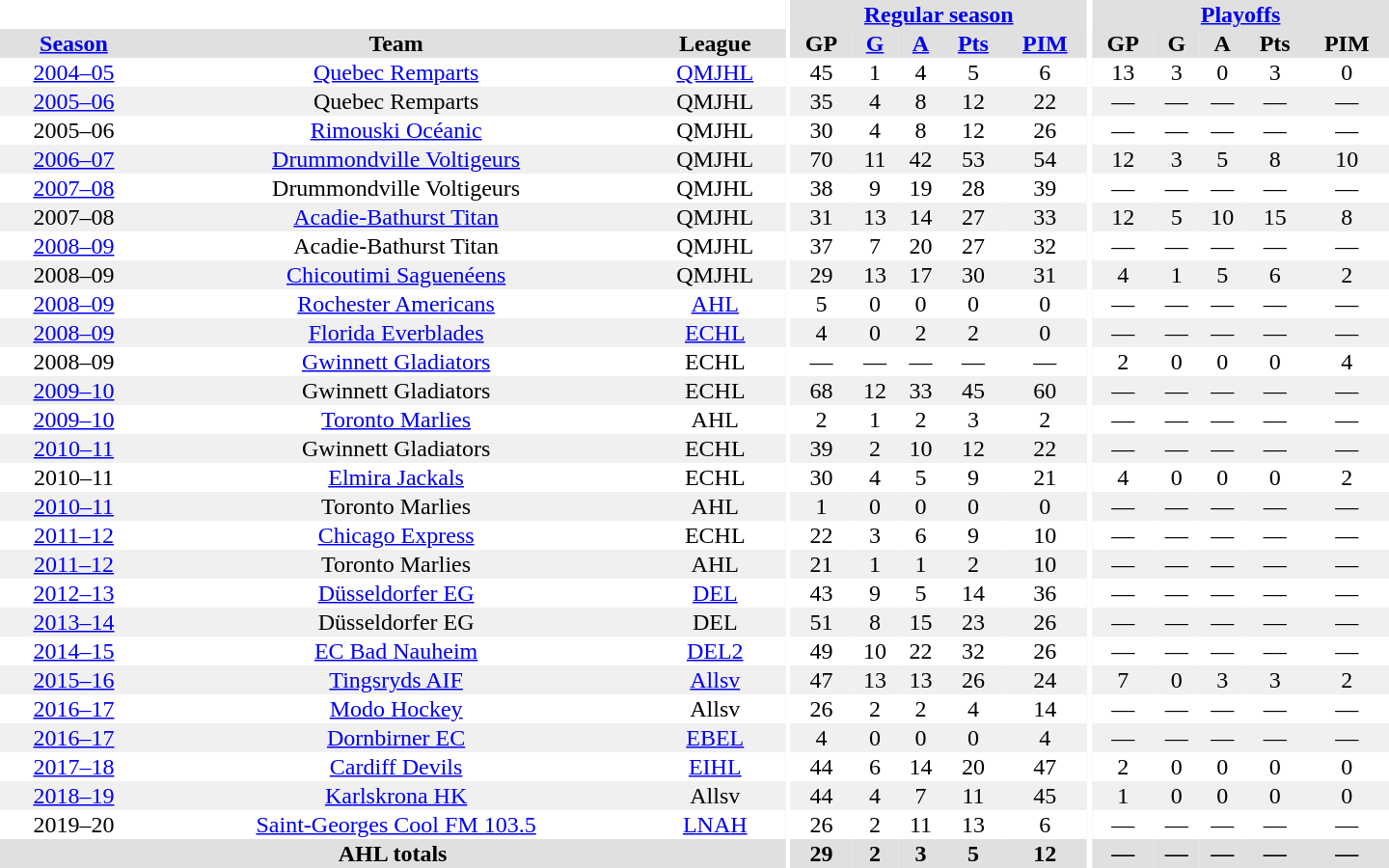<table border="0" cellpadding="1" cellspacing="0" style="text-align:center; width:60em">
<tr bgcolor="#e0e0e0">
<th colspan="3" bgcolor="#ffffff"></th>
<th rowspan="99" bgcolor="#ffffff"></th>
<th colspan="5"><a href='#'>Regular season</a></th>
<th rowspan="99" bgcolor="#ffffff"></th>
<th colspan="5"><a href='#'>Playoffs</a></th>
</tr>
<tr bgcolor="#e0e0e0">
<th><a href='#'>Season</a></th>
<th>Team</th>
<th>League</th>
<th>GP</th>
<th><a href='#'>G</a></th>
<th><a href='#'>A</a></th>
<th><a href='#'>Pts</a></th>
<th><a href='#'>PIM</a></th>
<th>GP</th>
<th>G</th>
<th>A</th>
<th>Pts</th>
<th>PIM</th>
</tr>
<tr ALIGN="center">
<td><a href='#'>2004–05</a></td>
<td><a href='#'>Quebec Remparts</a></td>
<td><a href='#'>QMJHL</a></td>
<td>45</td>
<td>1</td>
<td>4</td>
<td>5</td>
<td>6</td>
<td>13</td>
<td>3</td>
<td>0</td>
<td>3</td>
<td>0</td>
</tr>
<tr ALIGN="center" bgcolor="#f0f0f0">
<td><a href='#'>2005–06</a></td>
<td>Quebec Remparts</td>
<td>QMJHL</td>
<td>35</td>
<td>4</td>
<td>8</td>
<td>12</td>
<td>22</td>
<td>—</td>
<td>—</td>
<td>—</td>
<td>—</td>
<td>—</td>
</tr>
<tr ALIGN="center">
<td>2005–06</td>
<td><a href='#'>Rimouski Océanic</a></td>
<td>QMJHL</td>
<td>30</td>
<td>4</td>
<td>8</td>
<td>12</td>
<td>26</td>
<td>—</td>
<td>—</td>
<td>—</td>
<td>—</td>
<td>—</td>
</tr>
<tr ALIGN="center" bgcolor="#f0f0f0">
<td><a href='#'>2006–07</a></td>
<td><a href='#'>Drummondville Voltigeurs</a></td>
<td>QMJHL</td>
<td>70</td>
<td>11</td>
<td>42</td>
<td>53</td>
<td>54</td>
<td>12</td>
<td>3</td>
<td>5</td>
<td>8</td>
<td>10</td>
</tr>
<tr ALIGN="center">
<td><a href='#'>2007–08</a></td>
<td>Drummondville Voltigeurs</td>
<td>QMJHL</td>
<td>38</td>
<td>9</td>
<td>19</td>
<td>28</td>
<td>39</td>
<td>—</td>
<td>—</td>
<td>—</td>
<td>—</td>
<td>—</td>
</tr>
<tr ALIGN="center" bgcolor="#f0f0f0">
<td>2007–08</td>
<td><a href='#'>Acadie-Bathurst Titan</a></td>
<td>QMJHL</td>
<td>31</td>
<td>13</td>
<td>14</td>
<td>27</td>
<td>33</td>
<td>12</td>
<td>5</td>
<td>10</td>
<td>15</td>
<td>8</td>
</tr>
<tr ALIGN="center">
<td><a href='#'>2008–09</a></td>
<td>Acadie-Bathurst Titan</td>
<td>QMJHL</td>
<td>37</td>
<td>7</td>
<td>20</td>
<td>27</td>
<td>32</td>
<td>—</td>
<td>—</td>
<td>—</td>
<td>—</td>
<td>—</td>
</tr>
<tr ALIGN="center" bgcolor="#f0f0f0">
<td>2008–09</td>
<td><a href='#'>Chicoutimi Saguenéens</a></td>
<td>QMJHL</td>
<td>29</td>
<td>13</td>
<td>17</td>
<td>30</td>
<td>31</td>
<td>4</td>
<td>1</td>
<td>5</td>
<td>6</td>
<td>2</td>
</tr>
<tr ALIGN="center">
<td><a href='#'>2008–09</a></td>
<td><a href='#'>Rochester Americans</a></td>
<td><a href='#'>AHL</a></td>
<td>5</td>
<td>0</td>
<td>0</td>
<td>0</td>
<td>0</td>
<td>—</td>
<td>—</td>
<td>—</td>
<td>—</td>
<td>—</td>
</tr>
<tr ALIGN="center" bgcolor="#f0f0f0">
<td><a href='#'>2008–09</a></td>
<td><a href='#'>Florida Everblades</a></td>
<td><a href='#'>ECHL</a></td>
<td>4</td>
<td>0</td>
<td>2</td>
<td>2</td>
<td>0</td>
<td>—</td>
<td>—</td>
<td>—</td>
<td>—</td>
<td>—</td>
</tr>
<tr ALIGN="center">
<td>2008–09</td>
<td><a href='#'>Gwinnett Gladiators</a></td>
<td>ECHL</td>
<td>—</td>
<td>—</td>
<td>—</td>
<td>—</td>
<td>—</td>
<td>2</td>
<td>0</td>
<td>0</td>
<td>0</td>
<td>4</td>
</tr>
<tr ALIGN="center" bgcolor="#f0f0f0">
<td><a href='#'>2009–10</a></td>
<td>Gwinnett Gladiators</td>
<td>ECHL</td>
<td>68</td>
<td>12</td>
<td>33</td>
<td>45</td>
<td>60</td>
<td>—</td>
<td>—</td>
<td>—</td>
<td>—</td>
<td>—</td>
</tr>
<tr ALIGN="center">
<td><a href='#'>2009–10</a></td>
<td><a href='#'>Toronto Marlies</a></td>
<td>AHL</td>
<td>2</td>
<td>1</td>
<td>2</td>
<td>3</td>
<td>2</td>
<td>—</td>
<td>—</td>
<td>—</td>
<td>—</td>
<td>—</td>
</tr>
<tr ALIGN="center"  bgcolor="#f0f0f0">
<td><a href='#'>2010–11</a></td>
<td>Gwinnett Gladiators</td>
<td>ECHL</td>
<td>39</td>
<td>2</td>
<td>10</td>
<td>12</td>
<td>22</td>
<td>—</td>
<td>—</td>
<td>—</td>
<td>—</td>
<td>—</td>
</tr>
<tr ALIGN="center">
<td>2010–11</td>
<td><a href='#'>Elmira Jackals</a></td>
<td>ECHL</td>
<td>30</td>
<td>4</td>
<td>5</td>
<td>9</td>
<td>21</td>
<td>4</td>
<td>0</td>
<td>0</td>
<td>0</td>
<td>2</td>
</tr>
<tr ALIGN="center"  bgcolor="#f0f0f0">
<td><a href='#'>2010–11</a></td>
<td>Toronto Marlies</td>
<td>AHL</td>
<td>1</td>
<td>0</td>
<td>0</td>
<td>0</td>
<td>0</td>
<td>—</td>
<td>—</td>
<td>—</td>
<td>—</td>
<td>—</td>
</tr>
<tr ALIGN="center">
<td><a href='#'>2011–12</a></td>
<td><a href='#'>Chicago Express</a></td>
<td>ECHL</td>
<td>22</td>
<td>3</td>
<td>6</td>
<td>9</td>
<td>10</td>
<td>—</td>
<td>—</td>
<td>—</td>
<td>—</td>
<td>—</td>
</tr>
<tr ALIGN="center" bgcolor="#f0f0f0">
<td><a href='#'>2011–12</a></td>
<td>Toronto Marlies</td>
<td>AHL</td>
<td>21</td>
<td>1</td>
<td>1</td>
<td>2</td>
<td>10</td>
<td>—</td>
<td>—</td>
<td>—</td>
<td>—</td>
<td>—</td>
</tr>
<tr ALIGN="center">
<td><a href='#'>2012–13</a></td>
<td><a href='#'>Düsseldorfer EG</a></td>
<td><a href='#'>DEL</a></td>
<td>43</td>
<td>9</td>
<td>5</td>
<td>14</td>
<td>36</td>
<td>—</td>
<td>—</td>
<td>—</td>
<td>—</td>
<td>—</td>
</tr>
<tr ALIGN="center"  bgcolor="#f0f0f0">
<td><a href='#'>2013–14</a></td>
<td>Düsseldorfer EG</td>
<td>DEL</td>
<td>51</td>
<td>8</td>
<td>15</td>
<td>23</td>
<td>26</td>
<td>—</td>
<td>—</td>
<td>—</td>
<td>—</td>
<td>—</td>
</tr>
<tr ALIGN="center">
<td><a href='#'>2014–15</a></td>
<td><a href='#'>EC Bad Nauheim</a></td>
<td><a href='#'>DEL2</a></td>
<td>49</td>
<td>10</td>
<td>22</td>
<td>32</td>
<td>26</td>
<td>—</td>
<td>—</td>
<td>—</td>
<td>—</td>
<td>—</td>
</tr>
<tr ALIGN="center"  bgcolor="#f0f0f0">
<td><a href='#'>2015–16</a></td>
<td><a href='#'>Tingsryds AIF</a></td>
<td><a href='#'>Allsv</a></td>
<td>47</td>
<td>13</td>
<td>13</td>
<td>26</td>
<td>24</td>
<td>7</td>
<td>0</td>
<td>3</td>
<td>3</td>
<td>2</td>
</tr>
<tr>
</tr>
<tr ALIGN="center">
<td><a href='#'>2016–17</a></td>
<td><a href='#'>Modo Hockey</a></td>
<td>Allsv</td>
<td>26</td>
<td>2</td>
<td>2</td>
<td>4</td>
<td>14</td>
<td>—</td>
<td>—</td>
<td>—</td>
<td>—</td>
<td>—</td>
</tr>
<tr>
</tr>
<tr ALIGN="center"  bgcolor="#f0f0f0">
<td><a href='#'>2016–17</a></td>
<td><a href='#'>Dornbirner EC</a></td>
<td><a href='#'>EBEL</a></td>
<td>4</td>
<td>0</td>
<td>0</td>
<td>0</td>
<td>4</td>
<td>—</td>
<td>—</td>
<td>—</td>
<td>—</td>
<td>—</td>
</tr>
<tr>
</tr>
<tr ALIGN="center">
<td><a href='#'>2017–18</a></td>
<td><a href='#'>Cardiff Devils</a></td>
<td><a href='#'>EIHL</a></td>
<td>44</td>
<td>6</td>
<td>14</td>
<td>20</td>
<td>47</td>
<td>2</td>
<td>0</td>
<td>0</td>
<td>0</td>
<td>0</td>
</tr>
<tr>
</tr>
<tr ALIGN="center"  bgcolor="#f0f0f0">
<td><a href='#'>2018–19</a></td>
<td><a href='#'>Karlskrona HK</a></td>
<td>Allsv</td>
<td>44</td>
<td>4</td>
<td>7</td>
<td>11</td>
<td>45</td>
<td>1</td>
<td>0</td>
<td>0</td>
<td>0</td>
<td>0</td>
</tr>
<tr>
</tr>
<tr ALIGN="center">
<td>2019–20</td>
<td><a href='#'>Saint-Georges Cool FM 103.5</a></td>
<td><a href='#'>LNAH</a></td>
<td>26</td>
<td>2</td>
<td>11</td>
<td>13</td>
<td>6</td>
<td>—</td>
<td>—</td>
<td>—</td>
<td>—</td>
<td>—</td>
</tr>
<tr bgcolor="#e0e0e0">
<th colspan="3">AHL totals</th>
<th>29</th>
<th>2</th>
<th>3</th>
<th>5</th>
<th>12</th>
<th>—</th>
<th>—</th>
<th>—</th>
<th>—</th>
<th>—</th>
</tr>
</table>
